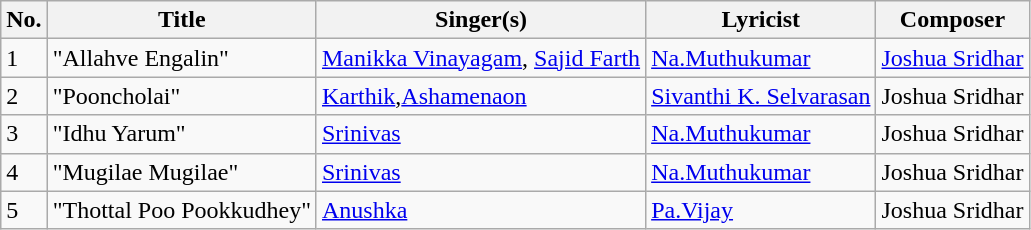<table class="wikitable">
<tr>
<th>No.</th>
<th>Title</th>
<th>Singer(s)</th>
<th>Lyricist</th>
<th>Composer</th>
</tr>
<tr>
<td>1</td>
<td>"Allahve Engalin"</td>
<td><a href='#'>Manikka Vinayagam</a>, <a href='#'>Sajid Farth</a></td>
<td><a href='#'>Na.Muthukumar</a></td>
<td><a href='#'>Joshua Sridhar</a></td>
</tr>
<tr>
<td>2</td>
<td>"Pooncholai"</td>
<td><a href='#'>Karthik</a>,<a href='#'>Ashamenaon</a></td>
<td><a href='#'>Sivanthi K. Selvarasan</a></td>
<td>Joshua Sridhar</td>
</tr>
<tr>
<td>3</td>
<td>"Idhu Yarum"</td>
<td><a href='#'>Srinivas</a></td>
<td><a href='#'>Na.Muthukumar</a></td>
<td>Joshua Sridhar</td>
</tr>
<tr>
<td>4</td>
<td>"Mugilae Mugilae"</td>
<td><a href='#'>Srinivas</a></td>
<td><a href='#'>Na.Muthukumar</a></td>
<td>Joshua Sridhar</td>
</tr>
<tr>
<td>5</td>
<td>"Thottal Poo Pookkudhey"</td>
<td><a href='#'>Anushka</a></td>
<td><a href='#'>Pa.Vijay</a></td>
<td>Joshua Sridhar</td>
</tr>
</table>
